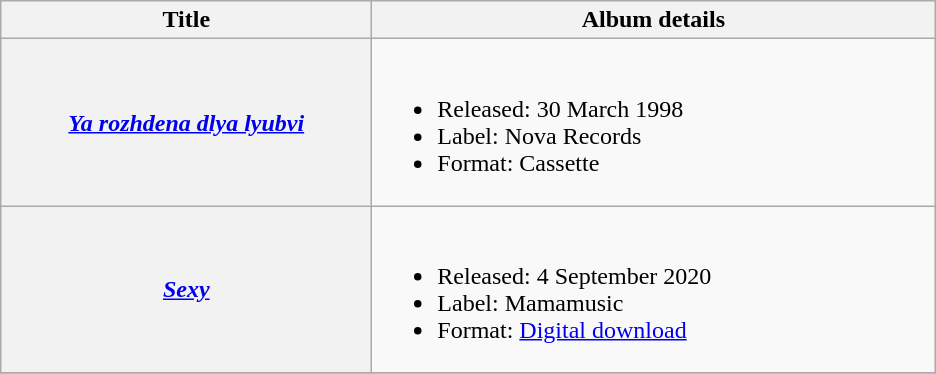<table class="wikitable plainrowheaders" style="text-align:center;">
<tr>
<th scope="col" style="width:15em;">Title</th>
<th scope="col" style="width:23em;">Album details</th>
</tr>
<tr>
<th scope="row"><em><a href='#'>Ya rozhdena dlya lyubvi</a></em></th>
<td align=left><br><ul><li>Released: 30 March 1998</li><li>Label: Nova Records</li><li>Format: Cassette</li></ul></td>
</tr>
<tr>
<th scope="row"><em><a href='#'>Sexy</a></em></th>
<td align=left><br><ul><li>Released: 4 September 2020</li><li>Label: Mamamusic</li><li>Format: <a href='#'>Digital download</a></li></ul></td>
</tr>
<tr>
</tr>
</table>
